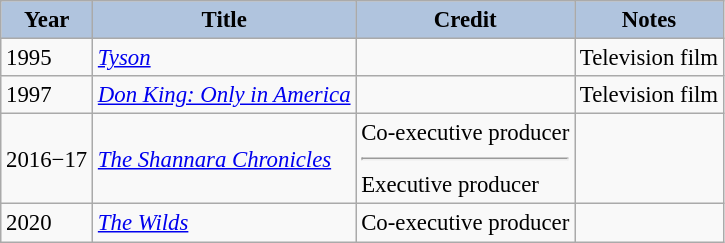<table class="wikitable" style="font-size:95%;">
<tr>
<th style="background:#B0C4DE;">Year</th>
<th style="background:#B0C4DE;">Title</th>
<th style="background:#B0C4DE;">Credit</th>
<th style="background:#B0C4DE;">Notes</th>
</tr>
<tr>
<td>1995</td>
<td><em><a href='#'>Tyson</a></em></td>
<td></td>
<td>Television film</td>
</tr>
<tr>
<td>1997</td>
<td><em><a href='#'>Don King: Only in America</a></em></td>
<td></td>
<td>Television film</td>
</tr>
<tr>
<td>2016−17</td>
<td><em><a href='#'>The Shannara Chronicles</a></em></td>
<td>Co-executive producer<hr>Executive producer</td>
<td></td>
</tr>
<tr>
<td>2020</td>
<td><em><a href='#'>The Wilds</a></em></td>
<td>Co-executive producer</td>
<td></td>
</tr>
</table>
